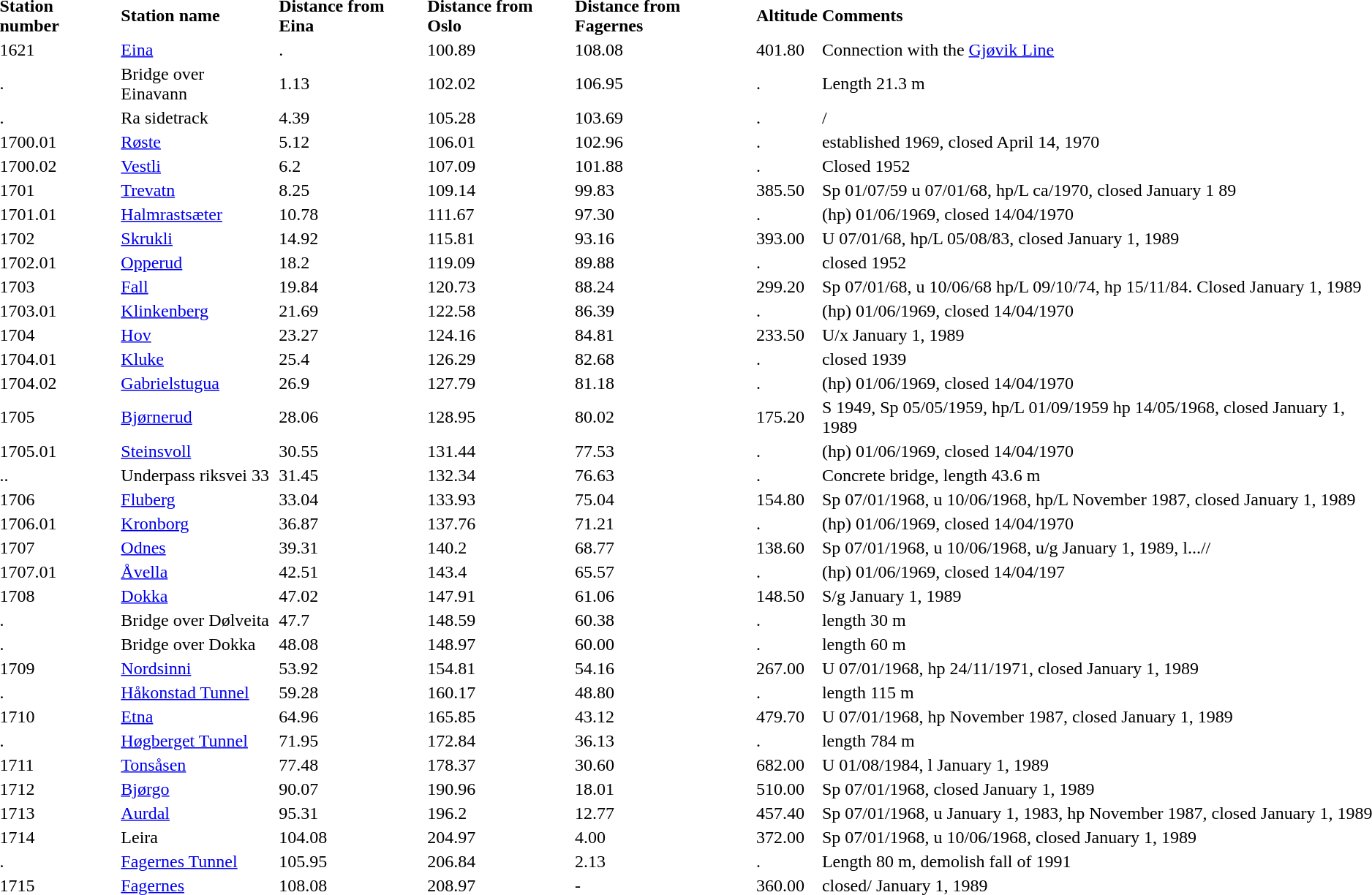<table>
<tr>
<td><strong>Station number</strong></td>
<td><strong>Station name</strong></td>
<td><strong>Distance from Eina</strong></td>
<td><strong>Distance from Oslo</strong></td>
<td><strong>Distance from Fagernes</strong></td>
<td><strong>Altitude</strong></td>
<td><strong>Comments</strong></td>
</tr>
<tr --->
<td>1621</td>
<td><a href='#'>Eina</a></td>
<td>.</td>
<td>100.89</td>
<td>108.08</td>
<td>401.80</td>
<td>Connection with the <a href='#'>Gjøvik Line</a></td>
</tr>
<tr --->
<td>.</td>
<td>Bridge over Einavann</td>
<td>1.13</td>
<td>102.02</td>
<td>106.95</td>
<td>.</td>
<td>Length  21.3 m</td>
</tr>
<tr --->
<td>.</td>
<td>Ra sidetrack</td>
<td>4.39</td>
<td>105.28</td>
<td>103.69</td>
<td>.</td>
<td>/</td>
</tr>
<tr --->
<td>1700.01</td>
<td><a href='#'>Røste</a></td>
<td>5.12</td>
<td>106.01</td>
<td>102.96</td>
<td>.</td>
<td>established 1969, closed April 14, 1970</td>
</tr>
<tr --->
<td>1700.02</td>
<td><a href='#'>Vestli</a></td>
<td>6.2</td>
<td>107.09</td>
<td>101.88</td>
<td>.</td>
<td>Closed  1952</td>
</tr>
<tr --->
<td>1701</td>
<td><a href='#'>Trevatn</a></td>
<td>8.25</td>
<td>109.14</td>
<td>99.83</td>
<td>385.50</td>
<td>Sp 01/07/59 u 07/01/68, hp/L ca/1970, closed January 1 89</td>
</tr>
<tr --->
<td>1701.01</td>
<td><a href='#'>Halmrastsæter</a></td>
<td>10.78</td>
<td>111.67</td>
<td>97.30</td>
<td>.</td>
<td>(hp) 01/06/1969, closed 14/04/1970</td>
</tr>
<tr --->
<td>1702</td>
<td><a href='#'>Skrukli</a></td>
<td>14.92</td>
<td>115.81</td>
<td>93.16</td>
<td>393.00</td>
<td>U 07/01/68, hp/L 05/08/83, closed January 1, 1989</td>
</tr>
<tr --->
<td>1702.01</td>
<td><a href='#'>Opperud</a></td>
<td>18.2</td>
<td>119.09</td>
<td>89.88</td>
<td>.</td>
<td>closed 1952</td>
</tr>
<tr --->
<td>1703</td>
<td><a href='#'>Fall</a></td>
<td>19.84</td>
<td>120.73</td>
<td>88.24</td>
<td>299.20</td>
<td>Sp 07/01/68, u 10/06/68 hp/L 09/10/74, hp 15/11/84. Closed January 1, 1989</td>
</tr>
<tr --->
<td>1703.01</td>
<td><a href='#'>Klinkenberg</a></td>
<td>21.69</td>
<td>122.58</td>
<td>86.39</td>
<td>.</td>
<td>(hp) 01/06/1969, closed 14/04/1970</td>
</tr>
<tr --->
<td>1704</td>
<td><a href='#'>Hov</a></td>
<td>23.27</td>
<td>124.16</td>
<td>84.81</td>
<td>233.50</td>
<td>U/x January 1, 1989</td>
</tr>
<tr --->
<td>1704.01</td>
<td><a href='#'>Kluke</a></td>
<td>25.4</td>
<td>126.29</td>
<td>82.68</td>
<td>.</td>
<td>closed 1939</td>
</tr>
<tr --->
<td>1704.02</td>
<td><a href='#'>Gabrielstugua</a></td>
<td>26.9</td>
<td>127.79</td>
<td>81.18</td>
<td>.</td>
<td>(hp) 01/06/1969, closed 14/04/1970</td>
</tr>
<tr --->
<td>1705</td>
<td><a href='#'>Bjørnerud</a></td>
<td>28.06</td>
<td>128.95</td>
<td>80.02</td>
<td>175.20</td>
<td>S 1949, Sp 05/05/1959, hp/L 01/09/1959 hp 14/05/1968, closed January 1, 1989</td>
</tr>
<tr --->
<td>1705.01</td>
<td><a href='#'>Steinsvoll</a></td>
<td>30.55</td>
<td>131.44</td>
<td>77.53</td>
<td>.</td>
<td>(hp) 01/06/1969, closed 14/04/1970</td>
</tr>
<tr --->
<td>..</td>
<td>Underpass riksvei 33</td>
<td>31.45</td>
<td>132.34</td>
<td>76.63</td>
<td>.</td>
<td>Concrete bridge, length 43.6 m</td>
</tr>
<tr --->
<td>1706</td>
<td><a href='#'>Fluberg</a></td>
<td>33.04</td>
<td>133.93</td>
<td>75.04</td>
<td>154.80</td>
<td>Sp 07/01/1968, u 10/06/1968, hp/L November 1987, closed January 1, 1989</td>
</tr>
<tr --->
<td>1706.01</td>
<td><a href='#'>Kronborg</a></td>
<td>36.87</td>
<td>137.76</td>
<td>71.21</td>
<td>.</td>
<td>(hp) 01/06/1969, closed 14/04/1970</td>
</tr>
<tr --->
<td>1707</td>
<td><a href='#'>Odnes</a></td>
<td>39.31</td>
<td>140.2</td>
<td>68.77</td>
<td>138.60</td>
<td>Sp 07/01/1968, u 10/06/1968, u/g January 1, 1989, l...//</td>
</tr>
<tr --->
<td>1707.01</td>
<td><a href='#'>Åvella</a></td>
<td>42.51</td>
<td>143.4</td>
<td>65.57</td>
<td>.</td>
<td>(hp) 01/06/1969, closed 14/04/197</td>
</tr>
<tr --->
<td>1708</td>
<td><a href='#'>Dokka</a></td>
<td>47.02</td>
<td>147.91</td>
<td>61.06</td>
<td>148.50</td>
<td>S/g January 1, 1989</td>
</tr>
<tr --->
<td>.</td>
<td>Bridge over Dølveita</td>
<td>47.7</td>
<td>148.59</td>
<td>60.38</td>
<td>.</td>
<td>length 30 m</td>
</tr>
<tr --->
<td>.</td>
<td>Bridge over Dokka</td>
<td>48.08</td>
<td>148.97</td>
<td>60.00</td>
<td>.</td>
<td>length 60 m</td>
</tr>
<tr --->
<td>1709</td>
<td><a href='#'>Nordsinni</a></td>
<td>53.92</td>
<td>154.81</td>
<td>54.16</td>
<td>267.00</td>
<td>U 07/01/1968, hp 24/11/1971, closed January 1, 1989</td>
</tr>
<tr --->
<td>.</td>
<td><a href='#'>Håkonstad Tunnel</a></td>
<td>59.28</td>
<td>160.17</td>
<td>48.80</td>
<td>.</td>
<td>length 115 m</td>
</tr>
<tr --->
<td>1710</td>
<td><a href='#'>Etna</a></td>
<td>64.96</td>
<td>165.85</td>
<td>43.12</td>
<td>479.70</td>
<td>U 07/01/1968, hp November 1987, closed January 1, 1989</td>
</tr>
<tr --->
<td>.</td>
<td><a href='#'>Høgberget Tunnel</a></td>
<td>71.95</td>
<td>172.84</td>
<td>36.13</td>
<td>.</td>
<td>length 784 m</td>
</tr>
<tr --->
<td>1711</td>
<td><a href='#'>Tonsåsen</a></td>
<td>77.48</td>
<td>178.37</td>
<td>30.60</td>
<td>682.00</td>
<td>U 01/08/1984, l January 1, 1989</td>
</tr>
<tr --->
<td>1712</td>
<td><a href='#'>Bjørgo</a></td>
<td>90.07</td>
<td>190.96</td>
<td>18.01</td>
<td>510.00</td>
<td>Sp 07/01/1968, closed January 1, 1989</td>
</tr>
<tr --->
<td>1713</td>
<td><a href='#'>Aurdal</a></td>
<td>95.31</td>
<td>196.2</td>
<td>12.77</td>
<td>457.40</td>
<td>Sp 07/01/1968, u January 1, 1983, hp November 1987, closed January 1, 1989</td>
</tr>
<tr --->
<td>1714</td>
<td>Leira</td>
<td>104.08</td>
<td>204.97</td>
<td>4.00</td>
<td>372.00</td>
<td>Sp 07/01/1968, u 10/06/1968, closed January 1, 1989</td>
</tr>
<tr --->
<td>.</td>
<td><a href='#'>Fagernes Tunnel</a></td>
<td>105.95</td>
<td>206.84</td>
<td>2.13</td>
<td>.</td>
<td>Length 80 m, demolish fall of 1991</td>
</tr>
<tr --->
<td>1715</td>
<td><a href='#'>Fagernes</a></td>
<td>108.08</td>
<td>208.97</td>
<td>-</td>
<td>360.00</td>
<td>closed/ January 1, 1989</td>
</tr>
<tr --->
</tr>
</table>
